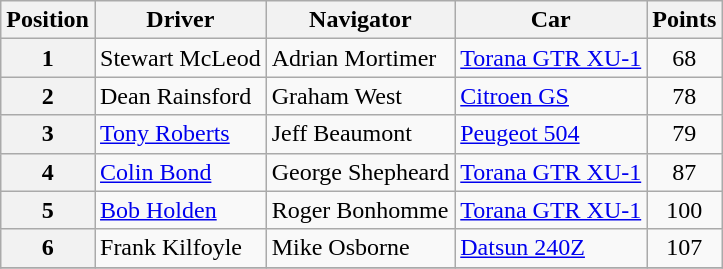<table class="wikitable" border="1">
<tr>
<th>Position</th>
<th>Driver</th>
<th>Navigator</th>
<th>Car</th>
<th>Points</th>
</tr>
<tr>
<th>1</th>
<td>Stewart McLeod</td>
<td>Adrian Mortimer</td>
<td><a href='#'>Torana GTR XU-1</a></td>
<td align="center">68</td>
</tr>
<tr>
<th>2</th>
<td>Dean Rainsford</td>
<td>Graham West</td>
<td><a href='#'>Citroen GS</a></td>
<td align="center">78</td>
</tr>
<tr>
<th>3</th>
<td><a href='#'>Tony Roberts</a></td>
<td>Jeff Beaumont</td>
<td><a href='#'>Peugeot 504</a></td>
<td align="center">79</td>
</tr>
<tr>
<th>4</th>
<td><a href='#'>Colin Bond</a></td>
<td>George Shepheard</td>
<td><a href='#'>Torana GTR XU-1</a></td>
<td align="center">87</td>
</tr>
<tr>
<th>5</th>
<td><a href='#'>Bob Holden</a></td>
<td>Roger Bonhomme</td>
<td><a href='#'>Torana GTR XU-1</a></td>
<td align="center">100</td>
</tr>
<tr>
<th>6</th>
<td>Frank Kilfoyle</td>
<td>Mike Osborne</td>
<td><a href='#'>Datsun 240Z</a></td>
<td align="center">107</td>
</tr>
<tr>
</tr>
</table>
